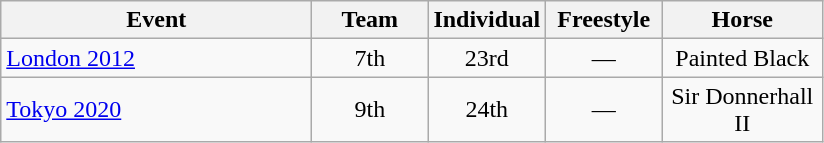<table class="wikitable" style="text-align: center;">
<tr ">
<th style="width:200px;">Event</th>
<th style="width:70px;">Team</th>
<th style="width:70px;">Individual</th>
<th style="width:70px;">Freestyle</th>
<th style="width:100px;">Horse</th>
</tr>
<tr>
<td align=left> <a href='#'>London 2012</a></td>
<td>7th</td>
<td>23rd</td>
<td>—</td>
<td>Painted Black</td>
</tr>
<tr>
<td align=left> <a href='#'>Tokyo 2020</a></td>
<td>9th</td>
<td>24th</td>
<td>—</td>
<td>Sir Donnerhall II</td>
</tr>
</table>
